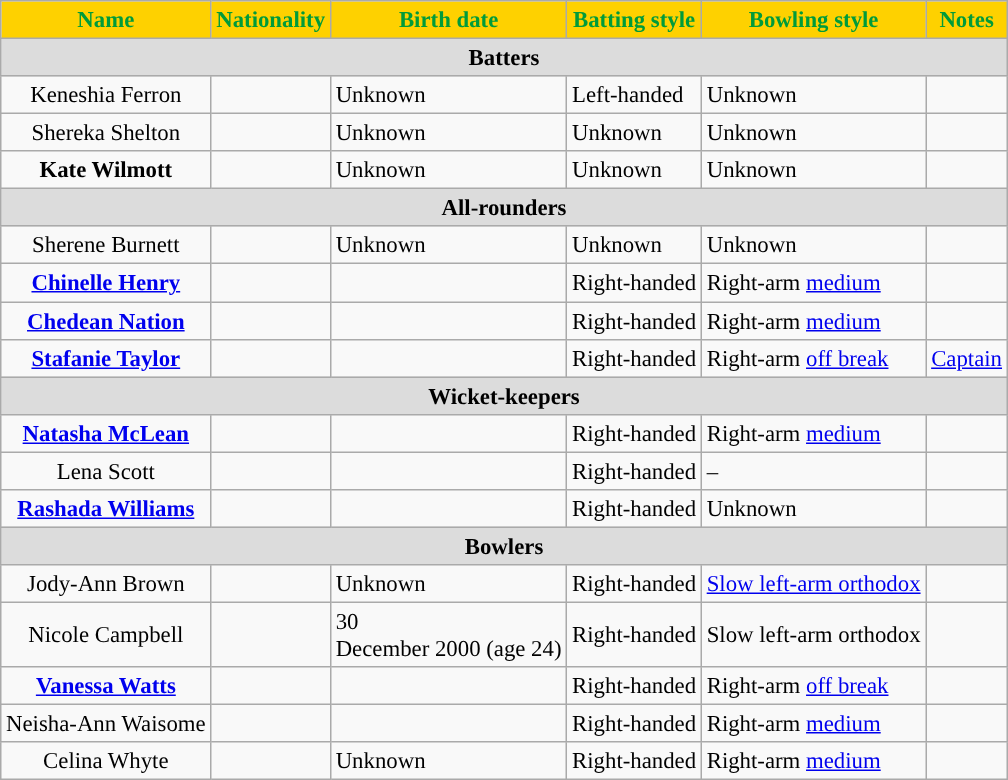<table class="wikitable" style="font-size:95%;">
<tr>
<th style="background:#FED100; color:#009B3A; text-align:centre;">Name</th>
<th style="background:#FED100; color:#009B3A; text-align:centre;">Nationality</th>
<th style="background:#FED100; color:#009B3A; text-align:centre;">Birth date</th>
<th style="background:#FED100; color:#009B3A; text-align:centre;">Batting style</th>
<th style="background:#FED100; color:#009B3A; text-align:centre;">Bowling style</th>
<th style="background:#FED100; color:#009B3A; text-align:centre;">Notes</th>
</tr>
<tr>
<th colspan="6" style="background:#dcdcdc" text-align:centre;">Batters</th>
</tr>
<tr>
<td style="text-align:center">Keneshia Ferron</td>
<td></td>
<td>Unknown</td>
<td>Left-handed</td>
<td>Unknown</td>
<td></td>
</tr>
<tr>
<td style="text-align:center">Shereka Shelton</td>
<td></td>
<td>Unknown</td>
<td>Unknown</td>
<td>Unknown</td>
<td></td>
</tr>
<tr>
<td style="text-align:center"><strong>Kate Wilmott</strong></td>
<td></td>
<td>Unknown</td>
<td>Unknown</td>
<td>Unknown</td>
<td></td>
</tr>
<tr>
<th colspan="6" style="background:#dcdcdc" text-align:centre;">All-rounders</th>
</tr>
<tr>
<td style="text-align:center">Sherene Burnett</td>
<td></td>
<td>Unknown</td>
<td>Unknown</td>
<td>Unknown</td>
<td></td>
</tr>
<tr>
<td style="text-align:center"><strong><a href='#'>Chinelle Henry</a></strong></td>
<td></td>
<td></td>
<td>Right-handed</td>
<td>Right-arm <a href='#'>medium</a></td>
<td></td>
</tr>
<tr>
<td style="text-align:center"><strong><a href='#'>Chedean Nation</a></strong></td>
<td></td>
<td></td>
<td>Right-handed</td>
<td>Right-arm <a href='#'>medium</a></td>
<td></td>
</tr>
<tr>
<td style="text-align:center"><strong><a href='#'>Stafanie Taylor</a></strong></td>
<td></td>
<td></td>
<td>Right-handed</td>
<td>Right-arm <a href='#'>off break</a></td>
<td><a href='#'>Captain</a></td>
</tr>
<tr>
<th colspan="6" style="background:#dcdcdc" text-align:centre;">Wicket-keepers</th>
</tr>
<tr>
<td style="text-align:center"><strong><a href='#'>Natasha McLean</a></strong></td>
<td></td>
<td></td>
<td>Right-handed</td>
<td>Right-arm <a href='#'>medium</a></td>
<td></td>
</tr>
<tr>
<td style="text-align:center">Lena Scott</td>
<td></td>
<td></td>
<td>Right-handed</td>
<td>–</td>
<td></td>
</tr>
<tr>
<td style="text-align:center"><strong><a href='#'>Rashada Williams</a></strong></td>
<td></td>
<td></td>
<td>Right-handed</td>
<td>Unknown</td>
<td></td>
</tr>
<tr>
<th colspan="6" style="background:#dcdcdc" text-align:centre;">Bowlers</th>
</tr>
<tr>
<td style="text-align:center">Jody-Ann Brown</td>
<td></td>
<td>Unknown</td>
<td>Right-handed</td>
<td><a href='#'>Slow left-arm orthodox</a></td>
<td></td>
</tr>
<tr>
<td style="text-align:center">Nicole Campbell</td>
<td></td>
<td>30<br>December
2000 (age
24)</td>
<td>Right-handed</td>
<td>Slow left-arm orthodox</td>
<td></td>
</tr>
<tr>
<td style="text-align:center"><strong><a href='#'>Vanessa Watts</a></strong></td>
<td></td>
<td></td>
<td>Right-handed</td>
<td>Right-arm <a href='#'>off break</a></td>
<td></td>
</tr>
<tr>
<td style="text-align:center">Neisha-Ann Waisome</td>
<td></td>
<td></td>
<td>Right-handed</td>
<td>Right-arm <a href='#'>medium</a></td>
<td></td>
</tr>
<tr>
<td style="text-align:center">Celina Whyte</td>
<td></td>
<td>Unknown</td>
<td>Right-handed</td>
<td>Right-arm <a href='#'>medium</a></td>
<td></td>
</tr>
</table>
